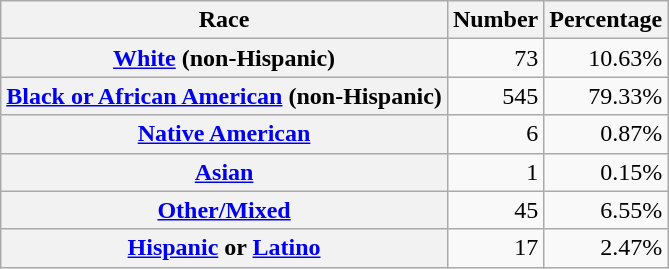<table class="wikitable" style="text-align:right">
<tr>
<th scope="col">Race</th>
<th scope="col">Number</th>
<th scope="col">Percentage</th>
</tr>
<tr>
<th scope="row"><a href='#'>White</a> (non-Hispanic)</th>
<td>73</td>
<td>10.63%</td>
</tr>
<tr>
<th scope="row"><a href='#'>Black or African American</a> (non-Hispanic)</th>
<td>545</td>
<td>79.33%</td>
</tr>
<tr>
<th scope="row"><a href='#'>Native American</a></th>
<td>6</td>
<td>0.87%</td>
</tr>
<tr>
<th scope="row"><a href='#'>Asian</a></th>
<td>1</td>
<td>0.15%</td>
</tr>
<tr>
<th scope="row"><a href='#'>Other/Mixed</a></th>
<td>45</td>
<td>6.55%</td>
</tr>
<tr>
<th scope="row"><a href='#'>Hispanic</a> or <a href='#'>Latino</a></th>
<td>17</td>
<td>2.47%</td>
</tr>
</table>
